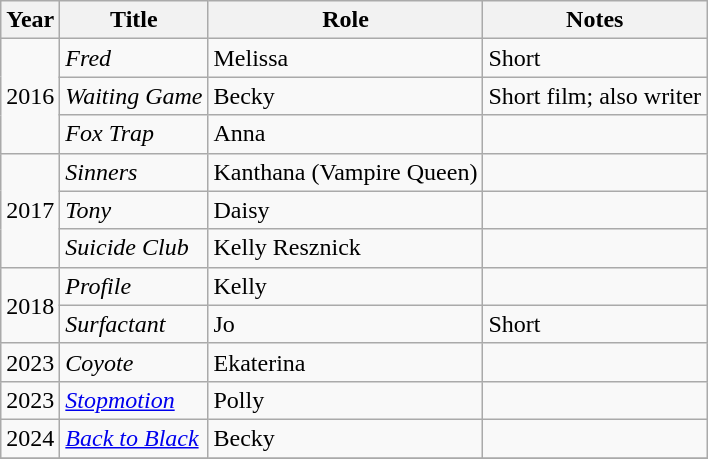<table class="wikitable sortable">
<tr>
<th>Year</th>
<th>Title</th>
<th>Role</th>
<th class="unsortable">Notes</th>
</tr>
<tr>
<td rowspan="3">2016</td>
<td><em>Fred</em></td>
<td>Melissa</td>
<td>Short</td>
</tr>
<tr>
<td><em>Waiting Game</em></td>
<td>Becky</td>
<td>Short film; also writer</td>
</tr>
<tr>
<td><em>Fox Trap</em></td>
<td>Anna</td>
<td></td>
</tr>
<tr>
<td rowspan="3">2017</td>
<td><em>Sinners</em></td>
<td>Kanthana (Vampire Queen)</td>
<td></td>
</tr>
<tr>
<td><em>Tony</em></td>
<td>Daisy</td>
<td></td>
</tr>
<tr>
<td><em>Suicide Club</em></td>
<td>Kelly Resznick</td>
<td></td>
</tr>
<tr>
<td rowspan="2">2018</td>
<td><em>Profile</em></td>
<td>Kelly</td>
<td></td>
</tr>
<tr>
<td><em>Surfactant</em></td>
<td>Jo</td>
<td>Short</td>
</tr>
<tr>
<td>2023</td>
<td><em>Coyote</em></td>
<td>Ekaterina</td>
<td></td>
</tr>
<tr>
<td>2023</td>
<td><em><a href='#'>Stopmotion</a></em></td>
<td>Polly</td>
<td></td>
</tr>
<tr>
<td>2024</td>
<td><em><a href='#'>Back to Black</a></em></td>
<td>Becky</td>
<td></td>
</tr>
<tr>
</tr>
</table>
